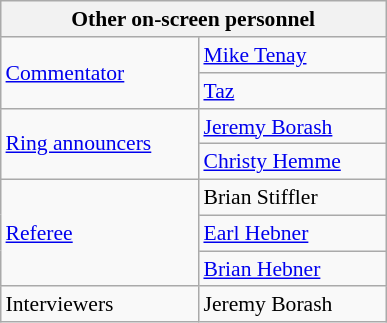<table align="right" class="wikitable" style="border:1px; font-size:90%; margin-left:1em;">
<tr>
<th colspan="2" width="250"><strong>Other on-screen personnel</strong></th>
</tr>
<tr>
<td rowspan=2><a href='#'>Commentator</a></td>
<td><a href='#'>Mike Tenay</a></td>
</tr>
<tr>
<td><a href='#'>Taz</a></td>
</tr>
<tr>
<td rowspan=2><a href='#'>Ring announcers</a></td>
<td><a href='#'>Jeremy Borash</a></td>
</tr>
<tr>
<td><a href='#'>Christy Hemme</a></td>
</tr>
<tr>
<td rowspan=3><a href='#'>Referee</a></td>
<td>Brian Stiffler</td>
</tr>
<tr>
<td><a href='#'>Earl Hebner</a></td>
</tr>
<tr>
<td><a href='#'>Brian Hebner</a></td>
</tr>
<tr>
<td rowspan=1>Interviewers</td>
<td>Jeremy Borash</td>
</tr>
<tr>
</tr>
</table>
